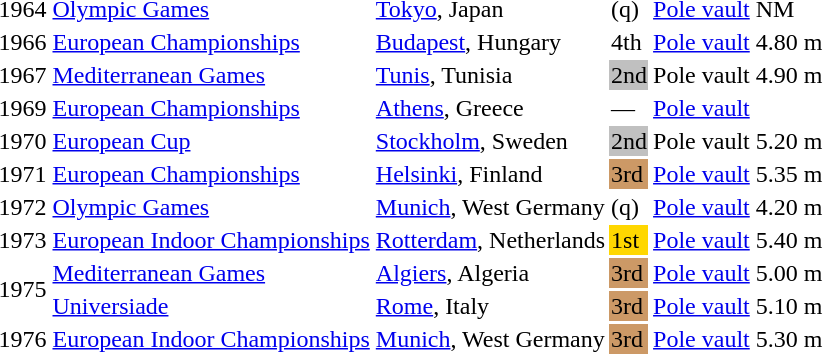<table>
<tr>
<td>1964</td>
<td><a href='#'>Olympic Games</a></td>
<td><a href='#'>Tokyo</a>, Japan</td>
<td>(q)</td>
<td><a href='#'>Pole vault</a></td>
<td>NM</td>
</tr>
<tr>
<td>1966</td>
<td><a href='#'>European Championships</a></td>
<td><a href='#'>Budapest</a>, Hungary</td>
<td>4th</td>
<td><a href='#'>Pole vault</a></td>
<td>4.80 m</td>
</tr>
<tr>
<td>1967</td>
<td><a href='#'>Mediterranean Games</a></td>
<td><a href='#'>Tunis</a>, Tunisia</td>
<td bgcolor=silver>2nd</td>
<td>Pole vault</td>
<td>4.90 m</td>
</tr>
<tr>
<td>1969</td>
<td><a href='#'>European Championships</a></td>
<td><a href='#'>Athens</a>, Greece</td>
<td>—</td>
<td><a href='#'>Pole vault</a></td>
<td></td>
</tr>
<tr>
<td>1970</td>
<td><a href='#'>European Cup</a></td>
<td><a href='#'>Stockholm</a>, Sweden</td>
<td bgcolor=silver>2nd</td>
<td>Pole vault</td>
<td>5.20 m</td>
</tr>
<tr>
<td>1971</td>
<td><a href='#'>European Championships</a></td>
<td><a href='#'>Helsinki</a>, Finland</td>
<td bgcolor=cc9966>3rd</td>
<td><a href='#'>Pole vault</a></td>
<td>5.35 m</td>
</tr>
<tr>
<td>1972</td>
<td><a href='#'>Olympic Games</a></td>
<td><a href='#'>Munich</a>, West Germany</td>
<td>(q)</td>
<td><a href='#'>Pole vault</a></td>
<td>4.20 m</td>
</tr>
<tr>
<td>1973</td>
<td><a href='#'>European Indoor Championships</a></td>
<td><a href='#'>Rotterdam</a>, Netherlands</td>
<td bgcolor=gold>1st</td>
<td><a href='#'>Pole vault</a></td>
<td>5.40 m</td>
</tr>
<tr>
<td rowspan=2>1975</td>
<td><a href='#'>Mediterranean Games</a></td>
<td><a href='#'>Algiers</a>, Algeria</td>
<td bgcolor=cc9966>3rd</td>
<td><a href='#'>Pole vault</a></td>
<td>5.00 m</td>
</tr>
<tr>
<td><a href='#'>Universiade</a></td>
<td><a href='#'>Rome</a>, Italy</td>
<td bgcolor=cc9966>3rd</td>
<td><a href='#'>Pole vault</a></td>
<td>5.10 m</td>
</tr>
<tr>
<td>1976</td>
<td><a href='#'>European Indoor Championships</a></td>
<td><a href='#'>Munich</a>, West Germany</td>
<td bgcolor=cc9966>3rd</td>
<td><a href='#'>Pole vault</a></td>
<td>5.30 m</td>
</tr>
</table>
